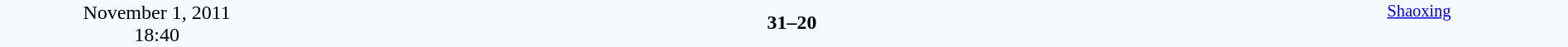<table style="width: 100%; background:#F5FAFF;" cellspacing="0">
<tr>
<td align=center rowspan=3 width=20%>November 1, 2011<br>18:40</td>
</tr>
<tr>
<td width=24% align=right><strong></strong></td>
<td align=center width=13%><strong>31–20</strong></td>
<td width=24%></td>
<td style=font-size:85% rowspan=3 valign=top align=center><a href='#'>Shaoxing</a></td>
</tr>
<tr style=font-size:85%>
<td align=right></td>
<td align=center></td>
<td></td>
</tr>
</table>
